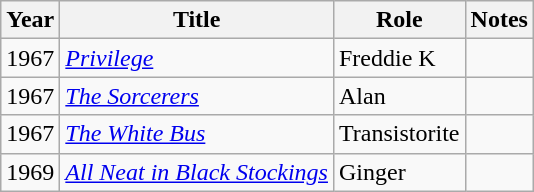<table class="wikitable">
<tr>
<th>Year</th>
<th>Title</th>
<th>Role</th>
<th>Notes</th>
</tr>
<tr>
<td>1967</td>
<td><em><a href='#'>Privilege</a></em></td>
<td>Freddie K</td>
<td></td>
</tr>
<tr>
<td>1967</td>
<td><em><a href='#'>The Sorcerers</a></em></td>
<td>Alan</td>
<td></td>
</tr>
<tr>
<td>1967</td>
<td><em><a href='#'>The White Bus</a></em></td>
<td>Transistorite</td>
<td></td>
</tr>
<tr>
<td>1969</td>
<td><em><a href='#'>All Neat in Black Stockings</a></em></td>
<td>Ginger</td>
<td></td>
</tr>
</table>
